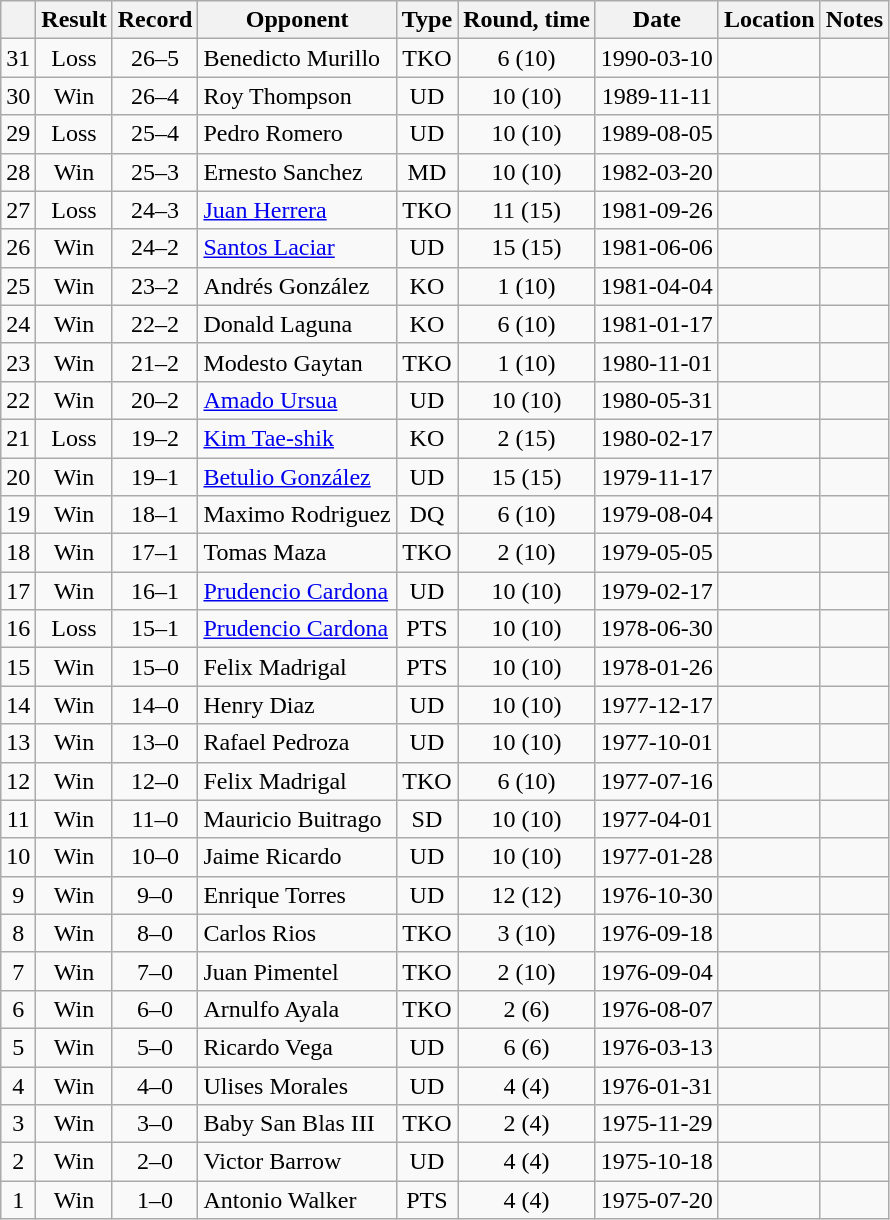<table class=wikitable style=text-align:center>
<tr>
<th></th>
<th>Result</th>
<th>Record</th>
<th>Opponent</th>
<th>Type</th>
<th>Round, time</th>
<th>Date</th>
<th>Location</th>
<th>Notes</th>
</tr>
<tr>
<td>31</td>
<td>Loss</td>
<td>26–5</td>
<td align=left>Benedicto Murillo</td>
<td>TKO</td>
<td>6 (10)</td>
<td>1990-03-10</td>
<td align=left></td>
<td align=left></td>
</tr>
<tr>
<td>30</td>
<td>Win</td>
<td>26–4</td>
<td align=left>Roy Thompson</td>
<td>UD</td>
<td>10 (10)</td>
<td>1989-11-11</td>
<td align=left></td>
<td align=left></td>
</tr>
<tr>
<td>29</td>
<td>Loss</td>
<td>25–4</td>
<td align=left>Pedro Romero</td>
<td>UD</td>
<td>10 (10)</td>
<td>1989-08-05</td>
<td align=left></td>
<td align=left></td>
</tr>
<tr>
<td>28</td>
<td>Win</td>
<td>25–3</td>
<td align=left>Ernesto Sanchez</td>
<td>MD</td>
<td>10 (10)</td>
<td>1982-03-20</td>
<td align=left></td>
<td align=left></td>
</tr>
<tr>
<td>27</td>
<td>Loss</td>
<td>24–3</td>
<td align=left><a href='#'>Juan Herrera</a></td>
<td>TKO</td>
<td>11 (15)</td>
<td>1981-09-26</td>
<td align=left></td>
<td align=left></td>
</tr>
<tr>
<td>26</td>
<td>Win</td>
<td>24–2</td>
<td align=left><a href='#'>Santos Laciar</a></td>
<td>UD</td>
<td>15 (15)</td>
<td>1981-06-06</td>
<td align=left></td>
<td align=left></td>
</tr>
<tr>
<td>25</td>
<td>Win</td>
<td>23–2</td>
<td align=left>Andrés González</td>
<td>KO</td>
<td>1 (10)</td>
<td>1981-04-04</td>
<td align=left></td>
<td align=left></td>
</tr>
<tr>
<td>24</td>
<td>Win</td>
<td>22–2</td>
<td align=left>Donald Laguna</td>
<td>KO</td>
<td>6 (10)</td>
<td>1981-01-17</td>
<td align=left></td>
<td align=left></td>
</tr>
<tr>
<td>23</td>
<td>Win</td>
<td>21–2</td>
<td align=left>Modesto Gaytan</td>
<td>TKO</td>
<td>1 (10)</td>
<td>1980-11-01</td>
<td align=left></td>
<td align=left></td>
</tr>
<tr>
<td>22</td>
<td>Win</td>
<td>20–2</td>
<td align=left><a href='#'>Amado Ursua</a></td>
<td>UD</td>
<td>10 (10)</td>
<td>1980-05-31</td>
<td align=left></td>
<td align=left></td>
</tr>
<tr>
<td>21</td>
<td>Loss</td>
<td>19–2</td>
<td align=left><a href='#'>Kim Tae-shik</a></td>
<td>KO</td>
<td>2 (15)</td>
<td>1980-02-17</td>
<td align=left></td>
<td align=left></td>
</tr>
<tr>
<td>20</td>
<td>Win</td>
<td>19–1</td>
<td align=left><a href='#'>Betulio González</a></td>
<td>UD</td>
<td>15 (15)</td>
<td>1979-11-17</td>
<td align=left></td>
<td align=left></td>
</tr>
<tr>
<td>19</td>
<td>Win</td>
<td>18–1</td>
<td align=left>Maximo Rodriguez</td>
<td>DQ</td>
<td>6 (10)</td>
<td>1979-08-04</td>
<td align=left></td>
<td align=left></td>
</tr>
<tr>
<td>18</td>
<td>Win</td>
<td>17–1</td>
<td align=left>Tomas Maza</td>
<td>TKO</td>
<td>2 (10)</td>
<td>1979-05-05</td>
<td align=left></td>
<td align=left></td>
</tr>
<tr>
<td>17</td>
<td>Win</td>
<td>16–1</td>
<td align=left><a href='#'>Prudencio Cardona</a></td>
<td>UD</td>
<td>10 (10)</td>
<td>1979-02-17</td>
<td align=left></td>
<td align=left></td>
</tr>
<tr>
<td>16</td>
<td>Loss</td>
<td>15–1</td>
<td align=left><a href='#'>Prudencio Cardona</a></td>
<td>PTS</td>
<td>10 (10)</td>
<td>1978-06-30</td>
<td align=left></td>
<td align=left></td>
</tr>
<tr>
<td>15</td>
<td>Win</td>
<td>15–0</td>
<td align=left>Felix Madrigal</td>
<td>PTS</td>
<td>10 (10)</td>
<td>1978-01-26</td>
<td align=left></td>
<td align=left></td>
</tr>
<tr>
<td>14</td>
<td>Win</td>
<td>14–0</td>
<td align=left>Henry Diaz</td>
<td>UD</td>
<td>10 (10)</td>
<td>1977-12-17</td>
<td align=left></td>
<td align=left></td>
</tr>
<tr>
<td>13</td>
<td>Win</td>
<td>13–0</td>
<td align=left>Rafael Pedroza</td>
<td>UD</td>
<td>10 (10)</td>
<td>1977-10-01</td>
<td align=left></td>
<td align=left></td>
</tr>
<tr>
<td>12</td>
<td>Win</td>
<td>12–0</td>
<td align=left>Felix Madrigal</td>
<td>TKO</td>
<td>6 (10)</td>
<td>1977-07-16</td>
<td align=left></td>
<td align=left></td>
</tr>
<tr>
<td>11</td>
<td>Win</td>
<td>11–0</td>
<td align=left>Mauricio Buitrago</td>
<td>SD</td>
<td>10 (10)</td>
<td>1977-04-01</td>
<td align=left></td>
<td align=left></td>
</tr>
<tr>
<td>10</td>
<td>Win</td>
<td>10–0</td>
<td align=left>Jaime Ricardo</td>
<td>UD</td>
<td>10 (10)</td>
<td>1977-01-28</td>
<td align=left></td>
<td align=left></td>
</tr>
<tr>
<td>9</td>
<td>Win</td>
<td>9–0</td>
<td align=left>Enrique Torres</td>
<td>UD</td>
<td>12 (12)</td>
<td>1976-10-30</td>
<td align=left></td>
<td align=left></td>
</tr>
<tr>
<td>8</td>
<td>Win</td>
<td>8–0</td>
<td align=left>Carlos Rios</td>
<td>TKO</td>
<td>3 (10)</td>
<td>1976-09-18</td>
<td align=left></td>
<td align=left></td>
</tr>
<tr>
<td>7</td>
<td>Win</td>
<td>7–0</td>
<td align=left>Juan Pimentel</td>
<td>TKO</td>
<td>2 (10)</td>
<td>1976-09-04</td>
<td align=left></td>
<td align=left></td>
</tr>
<tr>
<td>6</td>
<td>Win</td>
<td>6–0</td>
<td align=left>Arnulfo Ayala</td>
<td>TKO</td>
<td>2 (6)</td>
<td>1976-08-07</td>
<td align=left></td>
<td align=left></td>
</tr>
<tr>
<td>5</td>
<td>Win</td>
<td>5–0</td>
<td align=left>Ricardo Vega</td>
<td>UD</td>
<td>6 (6)</td>
<td>1976-03-13</td>
<td align=left></td>
<td align=left></td>
</tr>
<tr>
<td>4</td>
<td>Win</td>
<td>4–0</td>
<td align=left>Ulises Morales</td>
<td>UD</td>
<td>4 (4)</td>
<td>1976-01-31</td>
<td align=left></td>
<td align=left></td>
</tr>
<tr>
<td>3</td>
<td>Win</td>
<td>3–0</td>
<td align=left>Baby San Blas III</td>
<td>TKO</td>
<td>2 (4)</td>
<td>1975-11-29</td>
<td align=left></td>
<td align=left></td>
</tr>
<tr>
<td>2</td>
<td>Win</td>
<td>2–0</td>
<td align=left>Victor Barrow</td>
<td>UD</td>
<td>4 (4)</td>
<td>1975-10-18</td>
<td align=left></td>
<td align=left></td>
</tr>
<tr>
<td>1</td>
<td>Win</td>
<td>1–0</td>
<td align=left>Antonio Walker</td>
<td>PTS</td>
<td>4 (4)</td>
<td>1975-07-20</td>
<td align=left></td>
<td align=left></td>
</tr>
</table>
